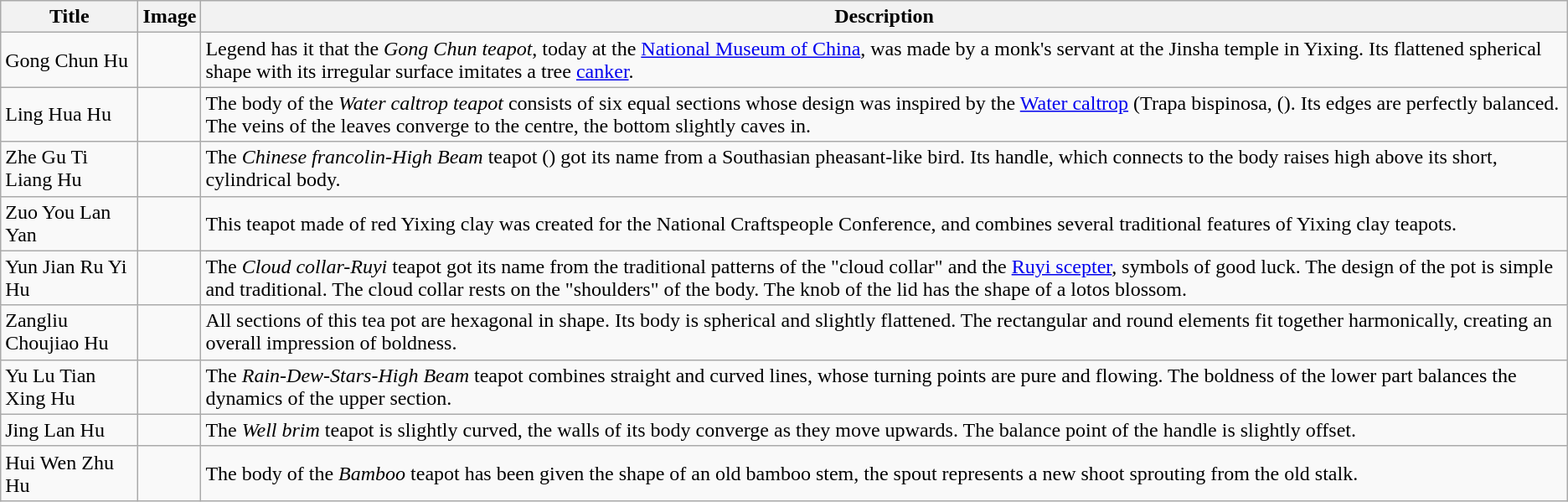<table class="wikitable">
<tr>
<th>Title</th>
<th>Image</th>
<th>Description</th>
</tr>
<tr>
<td>Gong Chun Hu</td>
<td></td>
<td>Legend has it that the <em>Gong Chun teapot</em>, today at the <a href='#'>National Museum of China</a>, was made by a monk's servant at the Jinsha temple in Yixing. Its flattened spherical shape with its irregular surface imitates a tree <a href='#'>canker</a>.</td>
</tr>
<tr>
<td>Ling Hua Hu</td>
<td></td>
<td>The body of the <em>Water caltrop teapot</em> consists of six equal sections whose design was inspired by the <a href='#'>Water caltrop</a> (Trapa bispinosa, (). Its edges are perfectly balanced. The veins of the leaves converge to the centre, the bottom slightly caves in.</td>
</tr>
<tr>
<td>Zhe Gu Ti Liang Hu</td>
<td></td>
<td>The <em>Chinese francolin-High Beam</em> teapot () got its name from a Southasian pheasant-like bird. Its handle, which connects to the body  raises high above its short, cylindrical body.</td>
</tr>
<tr>
<td>Zuo You Lan Yan</td>
<td></td>
<td>This teapot made of red Yixing clay was created for the National Craftspeople Conference, and combines several traditional features of Yixing clay teapots.</td>
</tr>
<tr>
<td>Yun Jian Ru Yi Hu</td>
<td></td>
<td>The <em>Cloud collar-Ruyi</em> teapot got its name from the traditional patterns of the "cloud collar" and the <a href='#'>Ruyi scepter</a>, symbols of good luck. The design of the pot is simple and traditional. The cloud collar rests on the "shoulders" of the body. The knob of the lid has the shape of a lotos blossom.</td>
</tr>
<tr>
<td>Zangliu Choujiao Hu</td>
<td></td>
<td>All sections of this tea pot are hexagonal in shape. Its body is spherical and slightly flattened. The rectangular and round elements fit together harmonically, creating an overall impression of boldness.</td>
</tr>
<tr>
<td>Yu Lu Tian Xing Hu</td>
<td></td>
<td>The <em>Rain-Dew-Stars-High Beam</em> teapot combines straight and curved lines, whose turning points are pure and flowing. The boldness of the lower part balances the dynamics of the upper section.</td>
</tr>
<tr>
<td>Jing Lan Hu</td>
<td></td>
<td>The <em>Well brim</em> teapot is slightly curved, the walls of its body converge as they move upwards. The balance point of the handle is slightly offset.</td>
</tr>
<tr>
<td>Hui Wen Zhu Hu</td>
<td></td>
<td>The body of the <em>Bamboo</em> teapot has been given the shape of an old bamboo stem, the spout represents a new shoot sprouting from the old stalk.</td>
</tr>
</table>
